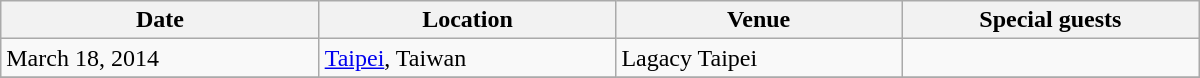<table class="wikitable" style="width:800px;">
<tr>
<th align="left">Date</th>
<th align="left">Location</th>
<th align="left">Venue</th>
<th align="left">Special guests</th>
</tr>
<tr>
<td align="left">March 18, 2014</td>
<td align="left"><a href='#'>Taipei</a>, Taiwan</td>
<td align="left">Lagacy Taipei</td>
<td align="left"></td>
</tr>
<tr>
</tr>
</table>
